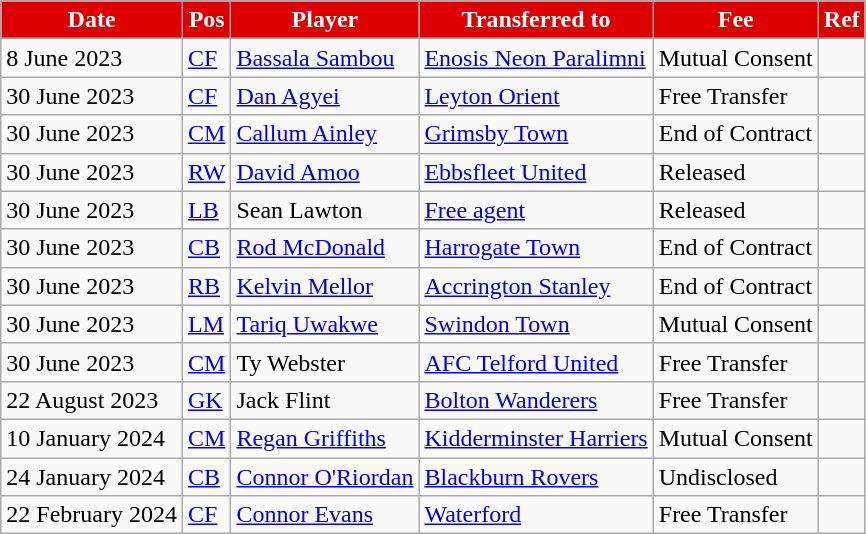<table class="wikitable plainrowheaders sortable">
<tr>
<th style="color:white; background:#d00;">Date</th>
<th style="color:white; background:#d00;">Pos</th>
<th style="color:white; background:#d00;">Player</th>
<th style="color:white; background:#d00;">Transferred to</th>
<th style="color:white; background:#d00;">Fee</th>
<th style="color:white; background:#d00;">Ref</th>
</tr>
<tr>
<td>8 June 2023</td>
<td><a href='#'>CF</a></td>
<td> <a href='#'>Bassala Sambou</a></td>
<td> <a href='#'>Enosis Neon Paralimni</a></td>
<td>Mutual Consent</td>
<td></td>
</tr>
<tr>
<td>30 June 2023</td>
<td><a href='#'>CF</a></td>
<td> <a href='#'>Dan Agyei</a></td>
<td> <a href='#'>Leyton Orient</a></td>
<td>Free Transfer</td>
<td></td>
</tr>
<tr>
<td>30 June 2023</td>
<td><a href='#'>CM</a></td>
<td> <a href='#'>Callum Ainley</a></td>
<td> <a href='#'>Grimsby Town</a></td>
<td>End of Contract</td>
<td></td>
</tr>
<tr>
<td>30 June 2023</td>
<td><a href='#'>RW</a></td>
<td> <a href='#'>David Amoo</a></td>
<td> <a href='#'>Ebbsfleet United</a></td>
<td>Released</td>
<td></td>
</tr>
<tr>
<td>30 June 2023</td>
<td><a href='#'>LB</a></td>
<td> Sean Lawton</td>
<td> <a href='#'>Free agent</a></td>
<td>Released</td>
<td></td>
</tr>
<tr>
<td>30 June 2023</td>
<td><a href='#'>CB</a></td>
<td> <a href='#'>Rod McDonald</a></td>
<td> <a href='#'>Harrogate Town</a></td>
<td>End of Contract</td>
<td></td>
</tr>
<tr>
<td>30 June 2023</td>
<td><a href='#'>RB</a></td>
<td> <a href='#'>Kelvin Mellor</a></td>
<td> <a href='#'>Accrington Stanley</a></td>
<td>End of Contract</td>
<td></td>
</tr>
<tr>
<td>30 June 2023</td>
<td><a href='#'>LM</a></td>
<td> <a href='#'>Tariq Uwakwe</a></td>
<td> <a href='#'>Swindon Town</a></td>
<td>Mutual Consent</td>
<td></td>
</tr>
<tr>
<td>30 June 2023</td>
<td><a href='#'>CM</a></td>
<td> Ty Webster</td>
<td> <a href='#'>AFC Telford United</a></td>
<td>Free Transfer</td>
<td></td>
</tr>
<tr>
<td>22 August 2023</td>
<td><a href='#'>GK</a></td>
<td> Jack Flint</td>
<td> <a href='#'>Bolton Wanderers</a></td>
<td>Free Transfer</td>
<td></td>
</tr>
<tr>
<td>10 January 2024</td>
<td><a href='#'>CM</a></td>
<td> <a href='#'>Regan Griffiths</a></td>
<td> <a href='#'>Kidderminster Harriers</a></td>
<td>Mutual Consent</td>
<td></td>
</tr>
<tr>
<td>24 January 2024</td>
<td><a href='#'>CB</a></td>
<td> <a href='#'>Connor O'Riordan</a></td>
<td> <a href='#'>Blackburn Rovers</a></td>
<td>Undisclosed</td>
<td></td>
</tr>
<tr>
<td>22 February 2024</td>
<td><a href='#'>CF</a></td>
<td> <a href='#'>Connor Evans</a></td>
<td> <a href='#'>Waterford</a></td>
<td>Free Transfer</td>
<td></td>
</tr>
</table>
